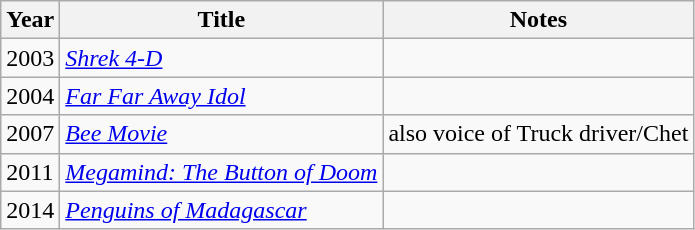<table class="wikitable sortable">
<tr>
<th>Year</th>
<th>Title</th>
<th class="unsortable">Notes</th>
</tr>
<tr>
<td>2003</td>
<td><em><a href='#'>Shrek 4-D</a></em></td>
<td></td>
</tr>
<tr>
<td>2004</td>
<td><em><a href='#'>Far Far Away Idol</a></em></td>
<td></td>
</tr>
<tr>
<td>2007</td>
<td><em><a href='#'>Bee Movie</a></em></td>
<td>also voice of Truck driver/Chet</td>
</tr>
<tr>
<td>2011</td>
<td><em><a href='#'>Megamind: The Button of Doom</a></em></td>
<td></td>
</tr>
<tr>
<td>2014</td>
<td><em><a href='#'>Penguins of Madagascar</a></em></td>
<td></td>
</tr>
</table>
